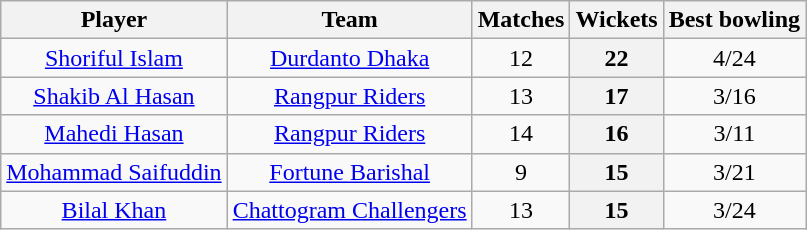<table class="wikitable" style="text-align:center;">
<tr>
<th>Player</th>
<th>Team</th>
<th>Matches</th>
<th>Wickets</th>
<th>Best bowling</th>
</tr>
<tr>
<td><a href='#'>Shoriful Islam</a></td>
<td><a href='#'>Durdanto Dhaka</a></td>
<td>12</td>
<th>22</th>
<td>4/24</td>
</tr>
<tr>
<td><a href='#'>Shakib Al Hasan</a></td>
<td><a href='#'>Rangpur Riders</a></td>
<td>13</td>
<th>17</th>
<td>3/16</td>
</tr>
<tr>
<td><a href='#'>Mahedi Hasan</a></td>
<td><a href='#'>Rangpur Riders</a></td>
<td>14</td>
<th>16</th>
<td>3/11</td>
</tr>
<tr>
<td><a href='#'>Mohammad Saifuddin</a></td>
<td><a href='#'>Fortune Barishal</a></td>
<td>9</td>
<th>15</th>
<td>3/21</td>
</tr>
<tr>
<td><a href='#'>Bilal Khan</a></td>
<td><a href='#'>Chattogram Challengers</a></td>
<td>13</td>
<th>15</th>
<td>3/24</td>
</tr>
</table>
